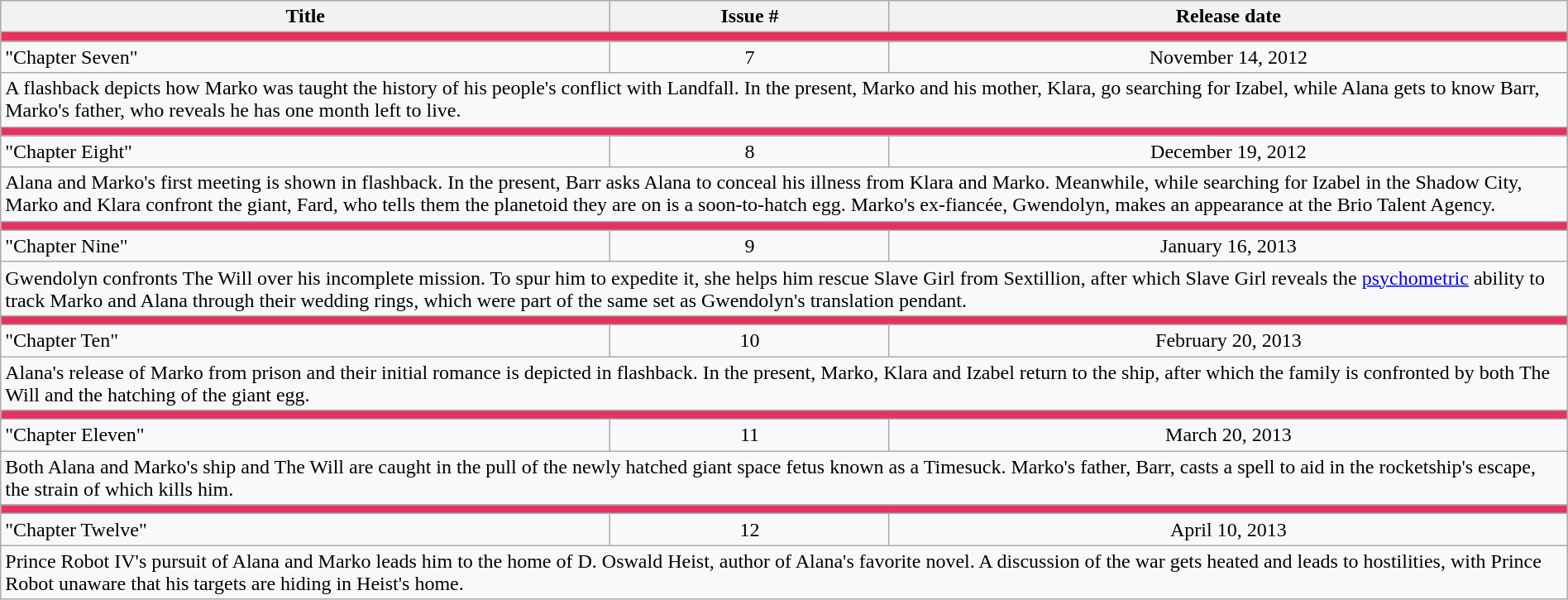<table class="wikitable" style="width:100%;">
<tr>
<th>Title</th>
<th>Issue #</th>
<th>Release date</th>
</tr>
<tr>
<td colspan="6" style="background:#E5325E;"></td>
</tr>
<tr>
<td>"Chapter Seven"</td>
<td style="text-align:center;">7</td>
<td style="text-align:center;">November 14, 2012</td>
</tr>
<tr>
<td colspan="6">A flashback depicts how Marko was taught the history of his people's conflict with Landfall. In the present, Marko and his mother, Klara, go searching for Izabel, while Alana gets to know Barr, Marko's father, who reveals he has one month left to live.</td>
</tr>
<tr>
<td colspan="6" style="background:#E5325E;"></td>
</tr>
<tr>
<td>"Chapter Eight"</td>
<td style="text-align:center;">8</td>
<td style="text-align:center;">December 19, 2012</td>
</tr>
<tr>
<td colspan="6">Alana and Marko's first meeting is shown in flashback. In the present, Barr asks Alana to conceal his illness from Klara and Marko. Meanwhile, while searching for Izabel in the Shadow City, Marko and Klara confront the giant, Fard, who tells them the planetoid they are on is a soon-to-hatch egg. Marko's ex-fiancée, Gwendolyn, makes an appearance at the Brio Talent Agency.</td>
</tr>
<tr>
<td colspan="6" style="background:#E5325E;"></td>
</tr>
<tr>
<td>"Chapter Nine"</td>
<td style="text-align:center;">9</td>
<td style="text-align:center;">January 16, 2013</td>
</tr>
<tr>
<td colspan="6">Gwendolyn confronts The Will over his incomplete mission. To spur him to expedite it, she helps him rescue Slave Girl from Sextillion, after which Slave Girl reveals the <a href='#'>psychometric</a> ability to track Marko and Alana through their wedding rings, which were part of the same set as Gwendolyn's translation pendant.</td>
</tr>
<tr>
<td colspan="6" style="background:#E5325E;"></td>
</tr>
<tr>
<td>"Chapter Ten"</td>
<td style="text-align:center;">10</td>
<td style="text-align:center;">February 20, 2013</td>
</tr>
<tr>
<td colspan="6">Alana's release of Marko from prison and their initial romance is depicted in flashback. In the present, Marko, Klara and Izabel return to the ship, after which the family is confronted by both The Will and the hatching of the giant egg.</td>
</tr>
<tr>
<td colspan="6" style="background:#E5325E;"></td>
</tr>
<tr>
<td>"Chapter Eleven"</td>
<td style="text-align:center;">11</td>
<td style="text-align:center;">March 20, 2013</td>
</tr>
<tr>
<td colspan="6">Both Alana and Marko's ship and The Will are caught in the pull of the newly hatched giant space fetus known as a Timesuck. Marko's father, Barr, casts a spell to aid in the rocketship's escape, the strain of which kills him.</td>
</tr>
<tr>
<td colspan="6" style="background:#E5325E;"></td>
</tr>
<tr>
<td>"Chapter Twelve"</td>
<td style="text-align:center;">12</td>
<td style="text-align:center;">April 10, 2013</td>
</tr>
<tr>
<td colspan="6">Prince Robot IV's pursuit of Alana and Marko leads him to the home of D. Oswald Heist, author of Alana's favorite novel. A discussion of the war gets heated and leads to hostilities, with Prince Robot unaware that his targets are hiding in Heist's home.</td>
</tr>
</table>
